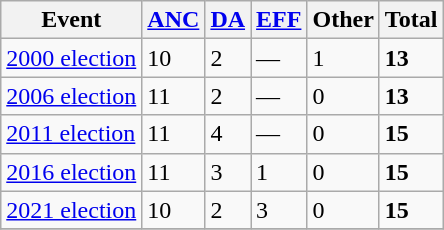<table class="wikitable">
<tr>
<th>Event</th>
<th><a href='#'>ANC</a></th>
<th><a href='#'>DA</a></th>
<th><a href='#'>EFF</a></th>
<th>Other</th>
<th>Total</th>
</tr>
<tr>
<td><a href='#'>2000 election</a></td>
<td>10</td>
<td>2</td>
<td>—</td>
<td>1</td>
<td><strong>13</strong></td>
</tr>
<tr>
<td><a href='#'>2006 election</a></td>
<td>11</td>
<td>2</td>
<td>—</td>
<td>0</td>
<td><strong>13</strong></td>
</tr>
<tr>
<td><a href='#'>2011 election</a></td>
<td>11</td>
<td>4</td>
<td>—</td>
<td>0</td>
<td><strong>15</strong></td>
</tr>
<tr>
<td><a href='#'>2016 election</a></td>
<td>11</td>
<td>3</td>
<td>1</td>
<td>0</td>
<td><strong>15</strong></td>
</tr>
<tr>
<td><a href='#'>2021 election</a></td>
<td>10</td>
<td>2</td>
<td>3</td>
<td>0</td>
<td><strong>15</strong></td>
</tr>
<tr>
</tr>
</table>
